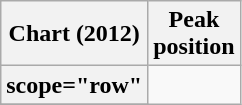<table class="wikitable sortable plainrowheaders">
<tr>
<th>Chart (2012)</th>
<th>Peak<br>position</th>
</tr>
<tr>
<th>scope="row"</th>
</tr>
<tr>
</tr>
</table>
